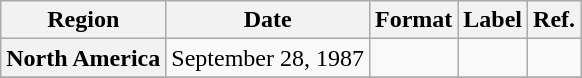<table class="wikitable plainrowheaders">
<tr>
<th scope="col">Region</th>
<th scope="col">Date</th>
<th scope="col">Format</th>
<th scope="col">Label</th>
<th scope="col">Ref.</th>
</tr>
<tr>
<th scope="row">North America</th>
<td>September 28, 1987</td>
<td></td>
<td></td>
<td></td>
</tr>
<tr>
</tr>
</table>
